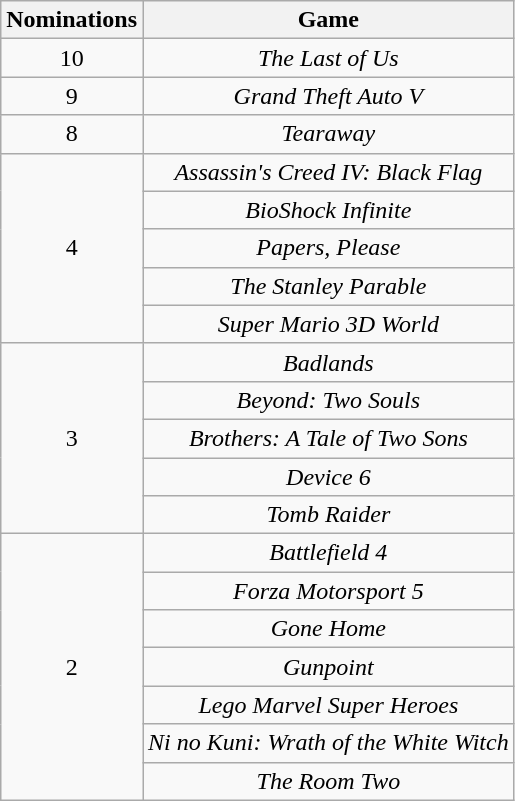<table class="wikitable" style="text-align:center;">
<tr>
<th scope="col" width="55">Nominations</th>
<th scope="col" align="center">Game</th>
</tr>
<tr>
<td style="text-align:center">10</td>
<td><em>The Last of Us</em></td>
</tr>
<tr>
<td style="text-align:center">9</td>
<td><em>Grand Theft Auto V</em></td>
</tr>
<tr>
<td style="text-align:center">8</td>
<td><em>Tearaway</em></td>
</tr>
<tr>
<td rowspan=5 style="text-align:center">4</td>
<td><em>Assassin's Creed IV: Black Flag</em></td>
</tr>
<tr>
<td><em>BioShock Infinite</em></td>
</tr>
<tr>
<td><em>Papers, Please</em></td>
</tr>
<tr>
<td><em>The Stanley Parable</em></td>
</tr>
<tr>
<td><em>Super Mario 3D World</em></td>
</tr>
<tr>
<td rowspan=5 style="text-align:center">3</td>
<td><em>Badlands</em></td>
</tr>
<tr>
<td><em>Beyond: Two Souls</em></td>
</tr>
<tr>
<td><em>Brothers: A Tale of Two Sons</em></td>
</tr>
<tr>
<td><em>Device 6</em></td>
</tr>
<tr>
<td><em>Tomb Raider</em></td>
</tr>
<tr>
<td rowspan=7 style="text-align:center">2</td>
<td><em>Battlefield 4</em></td>
</tr>
<tr>
<td><em>Forza Motorsport 5</em></td>
</tr>
<tr>
<td><em>Gone Home</em></td>
</tr>
<tr>
<td><em>Gunpoint</em></td>
</tr>
<tr>
<td><em>Lego Marvel Super Heroes</em></td>
</tr>
<tr>
<td><em>Ni no Kuni: Wrath of the White Witch</em></td>
</tr>
<tr>
<td><em>The Room Two</em></td>
</tr>
</table>
